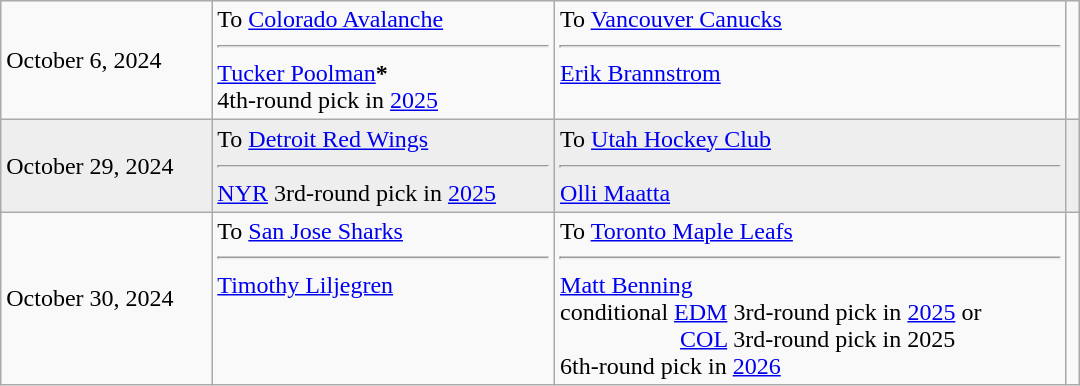<table cellspacing=0 class="wikitable" style="border:1px solid #999999; width:720px;">
<tr>
<td>October 6, 2024</td>
<td valign="top">To <a href='#'>Colorado Avalanche</a><hr><a href='#'>Tucker Poolman</a><span><strong>*</strong></span><br>4th-round pick in <a href='#'>2025</a></td>
<td valign="top">To <a href='#'>Vancouver Canucks</a><hr><a href='#'>Erik Brannstrom</a></td>
<td></td>
</tr>
<tr bgcolor="eeeeee">
<td>October 29, 2024</td>
<td valign="top">To <a href='#'>Detroit Red Wings</a><hr><a href='#'>NYR</a> 3rd-round pick in <a href='#'>2025</a></td>
<td valign="top">To <a href='#'>Utah Hockey Club</a><hr><a href='#'>Olli Maatta</a></td>
<td></td>
</tr>
<tr>
<td>October 30, 2024</td>
<td valign="top">To <a href='#'>San Jose Sharks</a><hr><a href='#'>Timothy Liljegren</a></td>
<td valign="top">To <a href='#'>Toronto Maple Leafs</a><hr><a href='#'>Matt Benning</a><br><span>conditional </span><a href='#'>EDM</a> 3rd-round pick in <a href='#'>2025</a> or <br>     <a href='#'>COL</a> 3rd-round pick in 2025<br>6th-round pick in <a href='#'>2026</a></td>
<td></td>
</tr>
</table>
